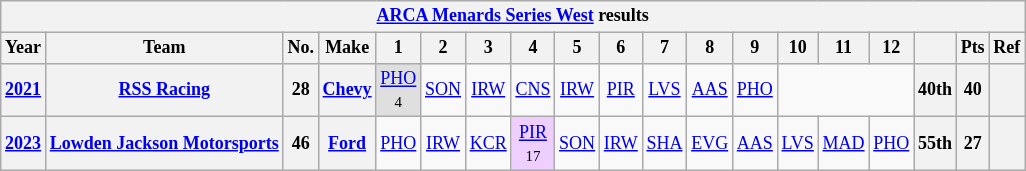<table class="wikitable" style="text-align:center; font-size:75%">
<tr>
<th colspan=19><a href='#'>ARCA Menards Series West</a> results</th>
</tr>
<tr>
<th>Year</th>
<th>Team</th>
<th>No.</th>
<th>Make</th>
<th>1</th>
<th>2</th>
<th>3</th>
<th>4</th>
<th>5</th>
<th>6</th>
<th>7</th>
<th>8</th>
<th>9</th>
<th>10</th>
<th>11</th>
<th>12</th>
<th></th>
<th>Pts</th>
<th>Ref</th>
</tr>
<tr>
<th><a href='#'>2021</a></th>
<th><a href='#'>RSS Racing</a></th>
<th>28</th>
<th><a href='#'>Chevy</a></th>
<td style="background:#DFDFDF;"><a href='#'>PHO</a><br><small>4</small></td>
<td><a href='#'>SON</a></td>
<td><a href='#'>IRW</a></td>
<td><a href='#'>CNS</a></td>
<td><a href='#'>IRW</a></td>
<td><a href='#'>PIR</a></td>
<td><a href='#'>LVS</a></td>
<td><a href='#'>AAS</a></td>
<td><a href='#'>PHO</a></td>
<td colspan=3></td>
<th>40th</th>
<th>40</th>
<th></th>
</tr>
<tr>
<th><a href='#'>2023</a></th>
<th><a href='#'>Lowden Jackson Motorsports</a></th>
<th>46</th>
<th><a href='#'>Ford</a></th>
<td><a href='#'>PHO</a></td>
<td><a href='#'>IRW</a></td>
<td><a href='#'>KCR</a></td>
<td style="background:#EFCFFF;"><a href='#'>PIR</a><br><small>17</small></td>
<td><a href='#'>SON</a></td>
<td><a href='#'>IRW</a></td>
<td><a href='#'>SHA</a></td>
<td><a href='#'>EVG</a></td>
<td><a href='#'>AAS</a></td>
<td><a href='#'>LVS</a></td>
<td><a href='#'>MAD</a></td>
<td><a href='#'>PHO</a></td>
<th>55th</th>
<th>27</th>
<th></th>
</tr>
</table>
